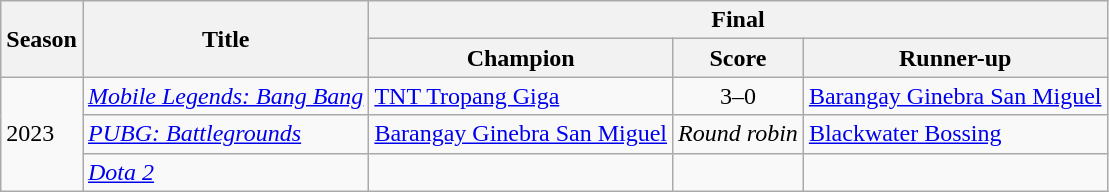<table class="wikitable sortable">
<tr>
<th rowspan=2>Season</th>
<th rowspan=2>Title</th>
<th colspan=3>Final</th>
</tr>
<tr>
<th>Champion</th>
<th>Score</th>
<th>Runner-up</th>
</tr>
<tr>
<td rowspan=3>2023</td>
<td><em><a href='#'>Mobile Legends: Bang Bang</a></em></td>
<td><a href='#'>TNT Tropang Giga</a></td>
<td align=center>3–0</td>
<td><a href='#'>Barangay Ginebra San Miguel</a></td>
</tr>
<tr>
<td><em><a href='#'>PUBG: Battlegrounds</a></em></td>
<td><a href='#'>Barangay Ginebra San Miguel</a></td>
<td align=center><em>Round robin</em></td>
<td><a href='#'>Blackwater Bossing</a></td>
</tr>
<tr>
<td><em><a href='#'>Dota 2</a></em></td>
<td></td>
<td></td>
<td></td>
</tr>
</table>
